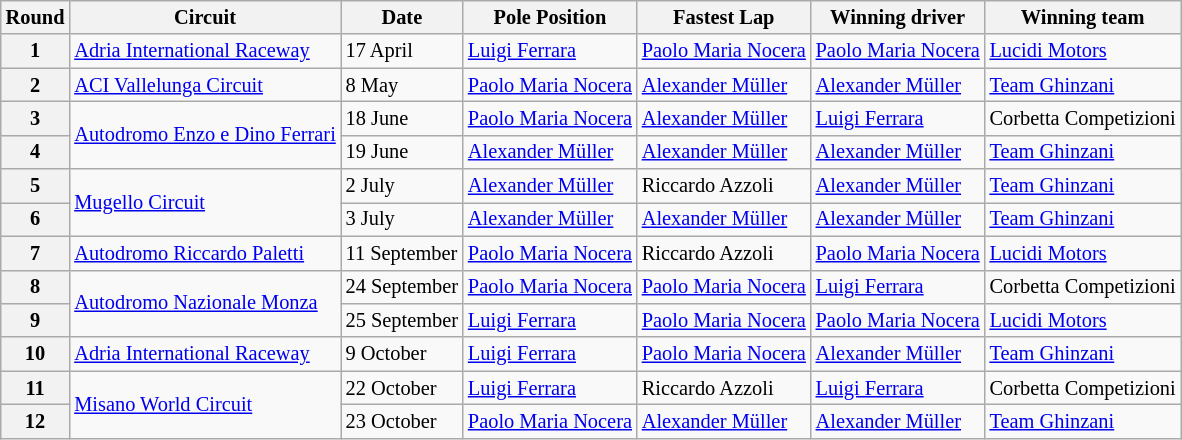<table class="wikitable" style="font-size: 85%;">
<tr>
<th>Round</th>
<th>Circuit</th>
<th>Date</th>
<th>Pole Position</th>
<th>Fastest Lap</th>
<th>Winning driver</th>
<th>Winning team</th>
</tr>
<tr>
<th>1</th>
<td><a href='#'>Adria International Raceway</a></td>
<td>17 April</td>
<td> <a href='#'>Luigi Ferrara</a></td>
<td> <a href='#'>Paolo Maria Nocera</a></td>
<td> <a href='#'>Paolo Maria Nocera</a></td>
<td><a href='#'>Lucidi Motors</a></td>
</tr>
<tr>
<th>2</th>
<td><a href='#'>ACI Vallelunga Circuit</a></td>
<td>8 May</td>
<td> <a href='#'>Paolo Maria Nocera</a></td>
<td> <a href='#'>Alexander Müller</a></td>
<td> <a href='#'>Alexander Müller</a></td>
<td><a href='#'>Team Ghinzani</a></td>
</tr>
<tr>
<th>3</th>
<td rowspan=2 nowrap><a href='#'>Autodromo Enzo e Dino Ferrari</a></td>
<td>18 June</td>
<td> <a href='#'>Paolo Maria Nocera</a></td>
<td> <a href='#'>Alexander Müller</a></td>
<td> <a href='#'>Luigi Ferrara</a></td>
<td>Corbetta Competizioni</td>
</tr>
<tr>
<th>4</th>
<td>19 June</td>
<td> <a href='#'>Alexander Müller</a></td>
<td> <a href='#'>Alexander Müller</a></td>
<td> <a href='#'>Alexander Müller</a></td>
<td><a href='#'>Team Ghinzani</a></td>
</tr>
<tr>
<th>5</th>
<td rowspan=2><a href='#'>Mugello Circuit</a></td>
<td>2 July</td>
<td> <a href='#'>Alexander Müller</a></td>
<td> Riccardo Azzoli</td>
<td> <a href='#'>Alexander Müller</a></td>
<td><a href='#'>Team Ghinzani</a></td>
</tr>
<tr>
<th>6</th>
<td>3 July</td>
<td> <a href='#'>Alexander Müller</a></td>
<td> <a href='#'>Alexander Müller</a></td>
<td> <a href='#'>Alexander Müller</a></td>
<td><a href='#'>Team Ghinzani</a></td>
</tr>
<tr>
<th>7</th>
<td><a href='#'>Autodromo Riccardo Paletti</a></td>
<td>11 September</td>
<td> <a href='#'>Paolo Maria Nocera</a></td>
<td> Riccardo Azzoli</td>
<td> <a href='#'>Paolo Maria Nocera</a></td>
<td><a href='#'>Lucidi Motors</a></td>
</tr>
<tr>
<th>8</th>
<td rowspan=2><a href='#'>Autodromo Nazionale Monza</a></td>
<td nowrap>24 September</td>
<td nowrap> <a href='#'>Paolo Maria Nocera</a></td>
<td nowrap> <a href='#'>Paolo Maria Nocera</a></td>
<td> <a href='#'>Luigi Ferrara</a></td>
<td nowrap>Corbetta Competizioni</td>
</tr>
<tr>
<th>9</th>
<td>25 September</td>
<td> <a href='#'>Luigi Ferrara</a></td>
<td nowrap> <a href='#'>Paolo Maria Nocera</a></td>
<td nowrap> <a href='#'>Paolo Maria Nocera</a></td>
<td><a href='#'>Lucidi Motors</a></td>
</tr>
<tr>
<th>10</th>
<td><a href='#'>Adria International Raceway</a></td>
<td>9 October</td>
<td> <a href='#'>Luigi Ferrara</a></td>
<td> <a href='#'>Paolo Maria Nocera</a></td>
<td> <a href='#'>Alexander Müller</a></td>
<td><a href='#'>Team Ghinzani</a></td>
</tr>
<tr>
<th>11</th>
<td rowspan=2><a href='#'>Misano World Circuit</a></td>
<td>22 October</td>
<td> <a href='#'>Luigi Ferrara</a></td>
<td> Riccardo Azzoli</td>
<td> <a href='#'>Luigi Ferrara</a></td>
<td>Corbetta Competizioni</td>
</tr>
<tr>
<th>12</th>
<td>23 October</td>
<td> <a href='#'>Paolo Maria Nocera</a></td>
<td> <a href='#'>Alexander Müller</a></td>
<td> <a href='#'>Alexander Müller</a></td>
<td><a href='#'>Team Ghinzani</a></td>
</tr>
</table>
